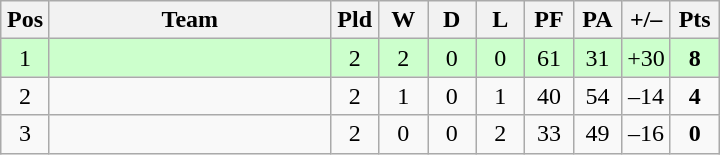<table class="wikitable" style="text-align: center; font-size: 100%;">
<tr>
<th width=25>Pos</th>
<th width=180>Team</th>
<th width=25>Pld</th>
<th width=25>W</th>
<th width=25>D</th>
<th width=25>L</th>
<th width=25>PF</th>
<th width=25>PA</th>
<th width=25>+/–</th>
<th width=25>Pts</th>
</tr>
<tr bgcolor="#ccffcc">
<td>1</td>
<td align="left"></td>
<td>2</td>
<td>2</td>
<td>0</td>
<td>0</td>
<td>61</td>
<td>31</td>
<td>+30</td>
<td><strong>8</strong></td>
</tr>
<tr>
<td>2</td>
<td align="left"></td>
<td>2</td>
<td>1</td>
<td>0</td>
<td>1</td>
<td>40</td>
<td>54</td>
<td>–14</td>
<td><strong>4</strong></td>
</tr>
<tr>
<td>3</td>
<td align="left"></td>
<td>2</td>
<td>0</td>
<td>0</td>
<td>2</td>
<td>33</td>
<td>49</td>
<td>–16</td>
<td><strong>0</strong></td>
</tr>
</table>
